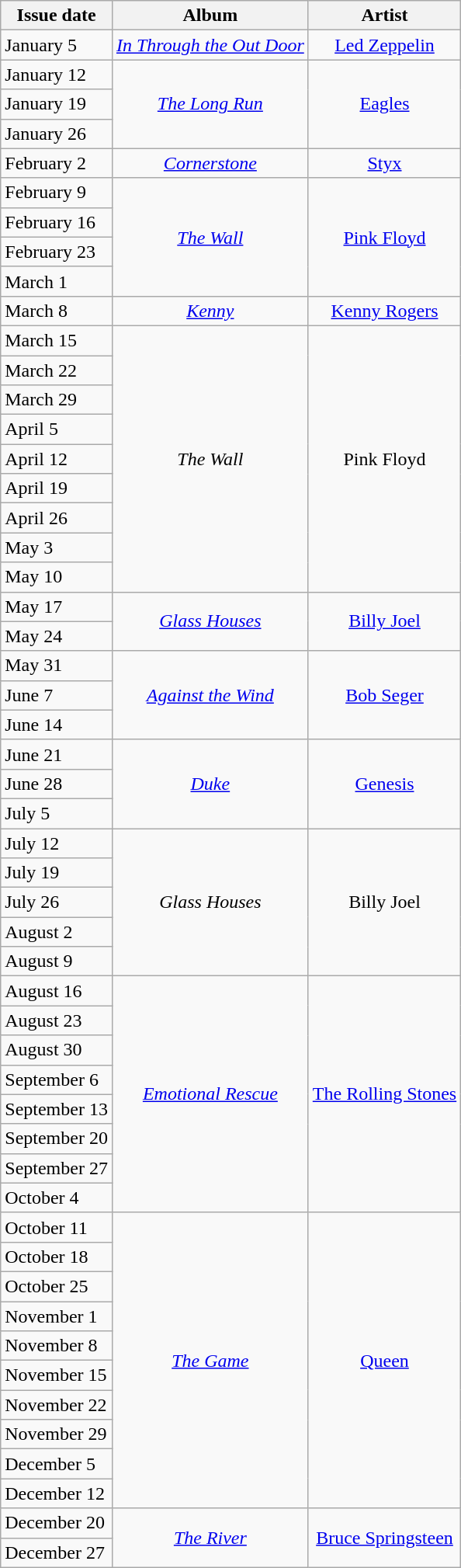<table class=wikitable>
<tr>
<th><strong>Issue date</strong></th>
<th><strong>Album</strong></th>
<th><strong>Artist</strong></th>
</tr>
<tr>
<td>January 5</td>
<td rowspan="1" align="center"><em><a href='#'>In Through the Out Door</a></em></td>
<td rowspan="1" align="center"><a href='#'>Led Zeppelin</a></td>
</tr>
<tr>
<td>January 12</td>
<td rowspan="3" align="center"><em><a href='#'>The Long Run</a></em></td>
<td rowspan="3" align="center"><a href='#'>Eagles</a></td>
</tr>
<tr>
<td>January 19</td>
</tr>
<tr>
<td>January 26</td>
</tr>
<tr>
<td>February 2</td>
<td rowspan="1" align="center"><em><a href='#'>Cornerstone</a></em></td>
<td rowspan="1" align="center"><a href='#'>Styx</a></td>
</tr>
<tr>
<td>February 9</td>
<td rowspan="4" align="center"><em><a href='#'>The Wall</a></em></td>
<td rowspan="4" align="center"><a href='#'>Pink Floyd</a></td>
</tr>
<tr>
<td>February 16</td>
</tr>
<tr>
<td>February 23</td>
</tr>
<tr>
<td>March 1</td>
</tr>
<tr>
<td>March 8</td>
<td rowspan="1" align="center"><em><a href='#'>Kenny</a></em></td>
<td rowspan="1" align="center"><a href='#'>Kenny Rogers</a></td>
</tr>
<tr>
<td>March 15</td>
<td rowspan="9" align="center"><em>The Wall</em></td>
<td rowspan="9" align="center">Pink Floyd</td>
</tr>
<tr>
<td>March 22</td>
</tr>
<tr>
<td>March 29</td>
</tr>
<tr>
<td>April 5</td>
</tr>
<tr>
<td>April 12</td>
</tr>
<tr>
<td>April 19</td>
</tr>
<tr>
<td>April 26</td>
</tr>
<tr>
<td>May 3</td>
</tr>
<tr>
<td>May 10</td>
</tr>
<tr>
<td>May 17</td>
<td rowspan="2" align="center"><em><a href='#'>Glass Houses</a></em></td>
<td rowspan="2" align="center"><a href='#'>Billy Joel</a></td>
</tr>
<tr>
<td>May 24</td>
</tr>
<tr>
<td>May 31</td>
<td rowspan="3" align="center"><em><a href='#'>Against the Wind</a></em></td>
<td rowspan="3" align="center"><a href='#'>Bob Seger</a></td>
</tr>
<tr>
<td>June 7</td>
</tr>
<tr>
<td>June 14</td>
</tr>
<tr>
<td>June 21</td>
<td rowspan="3" align="center"><em><a href='#'>Duke</a></em></td>
<td rowspan="3" align="center"><a href='#'>Genesis</a></td>
</tr>
<tr>
<td>June 28</td>
</tr>
<tr>
<td>July 5</td>
</tr>
<tr>
<td>July 12</td>
<td rowspan="5" align="center"><em>Glass Houses</em></td>
<td rowspan="5" align="center">Billy Joel</td>
</tr>
<tr>
<td>July 19</td>
</tr>
<tr>
<td>July 26</td>
</tr>
<tr>
<td>August 2</td>
</tr>
<tr>
<td>August 9</td>
</tr>
<tr>
<td>August 16</td>
<td rowspan="8" align="center"><em><a href='#'>Emotional Rescue</a></em></td>
<td rowspan="8" align="center"><a href='#'>The Rolling Stones</a></td>
</tr>
<tr>
<td>August 23</td>
</tr>
<tr>
<td>August 30</td>
</tr>
<tr>
<td>September 6</td>
</tr>
<tr>
<td>September 13</td>
</tr>
<tr>
<td>September 20</td>
</tr>
<tr>
<td>September 27</td>
</tr>
<tr>
<td>October 4</td>
</tr>
<tr>
<td>October 11</td>
<td rowspan="10" align="center"><em><a href='#'>The Game</a></em></td>
<td rowspan="10" align="center"><a href='#'>Queen</a></td>
</tr>
<tr>
<td>October 18</td>
</tr>
<tr>
<td>October 25</td>
</tr>
<tr>
<td>November 1</td>
</tr>
<tr>
<td>November 8</td>
</tr>
<tr>
<td>November 15</td>
</tr>
<tr>
<td>November 22</td>
</tr>
<tr>
<td>November 29</td>
</tr>
<tr>
<td>December 5</td>
</tr>
<tr>
<td>December 12</td>
</tr>
<tr>
<td>December 20</td>
<td rowspan="2" align="center"><em><a href='#'>The River</a></em></td>
<td rowspan="2" align="center"><a href='#'>Bruce Springsteen</a></td>
</tr>
<tr>
<td>December 27</td>
</tr>
</table>
